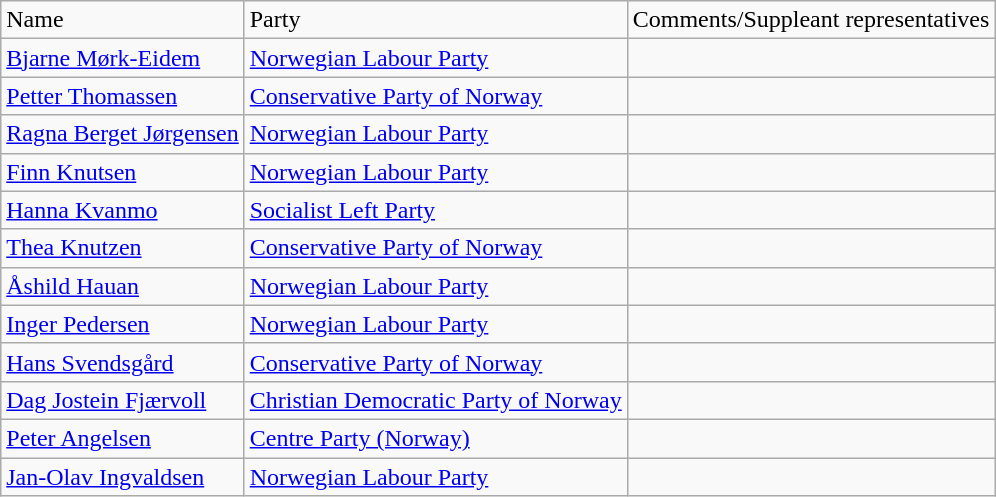<table class="wikitable">
<tr>
<td>Name</td>
<td>Party</td>
<td>Comments/Suppleant representatives</td>
</tr>
<tr>
<td><a href='#'>Bjarne Mørk-Eidem</a></td>
<td><a href='#'>Norwegian Labour Party</a></td>
<td></td>
</tr>
<tr>
<td><a href='#'>Petter Thomassen</a></td>
<td><a href='#'>Conservative Party of Norway</a></td>
<td></td>
</tr>
<tr>
<td><a href='#'>Ragna Berget Jørgensen</a></td>
<td><a href='#'>Norwegian Labour Party</a></td>
<td></td>
</tr>
<tr>
<td><a href='#'>Finn Knutsen</a></td>
<td><a href='#'>Norwegian Labour Party</a></td>
<td></td>
</tr>
<tr>
<td><a href='#'>Hanna Kvanmo</a></td>
<td><a href='#'>Socialist Left Party</a></td>
<td></td>
</tr>
<tr>
<td><a href='#'>Thea Knutzen</a></td>
<td><a href='#'>Conservative Party of Norway</a></td>
<td></td>
</tr>
<tr>
<td><a href='#'>Åshild Hauan</a></td>
<td><a href='#'>Norwegian Labour Party</a></td>
<td></td>
</tr>
<tr>
<td><a href='#'>Inger Pedersen</a></td>
<td><a href='#'>Norwegian Labour Party</a></td>
<td></td>
</tr>
<tr>
<td><a href='#'>Hans Svendsgård</a></td>
<td><a href='#'>Conservative Party of Norway</a></td>
<td></td>
</tr>
<tr>
<td><a href='#'>Dag Jostein Fjærvoll</a></td>
<td><a href='#'>Christian Democratic Party of Norway</a></td>
<td></td>
</tr>
<tr>
<td><a href='#'>Peter Angelsen</a></td>
<td><a href='#'>Centre Party (Norway)</a></td>
<td></td>
</tr>
<tr>
<td><a href='#'>Jan-Olav Ingvaldsen</a></td>
<td><a href='#'>Norwegian Labour Party</a></td>
<td></td>
</tr>
</table>
